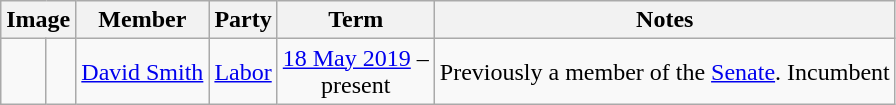<table class=wikitable style="text-align:center">
<tr>
<th colspan=2>Image</th>
<th>Member</th>
<th>Party</th>
<th>Term</th>
<th>Notes</th>
</tr>
<tr>
<td> </td>
<td></td>
<td><a href='#'>David Smith</a><br></td>
<td><a href='#'>Labor</a></td>
<td nowrap><a href='#'>18 May 2019</a> –<br>present</td>
<td>Previously a member of the <a href='#'>Senate</a>. Incumbent</td>
</tr>
</table>
